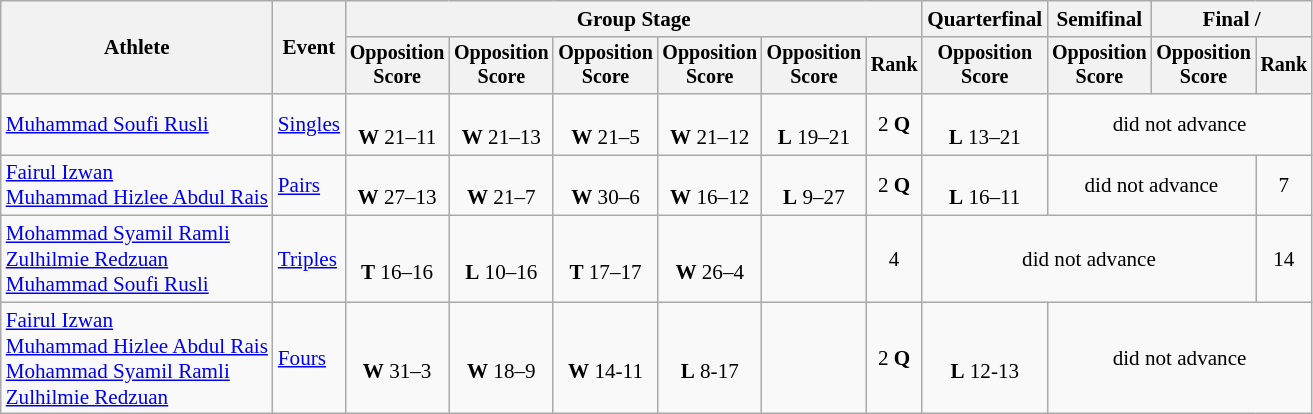<table class="wikitable" style="font-size:88%">
<tr>
<th rowspan=2>Athlete</th>
<th rowspan=2>Event</th>
<th colspan=6>Group Stage</th>
<th>Quarterfinal</th>
<th>Semifinal</th>
<th colspan=2>Final / </th>
</tr>
<tr style="font-size:95%">
<th>Opposition<br>Score</th>
<th>Opposition<br>Score</th>
<th>Opposition<br>Score</th>
<th>Opposition<br>Score</th>
<th>Opposition<br>Score</th>
<th>Rank</th>
<th>Opposition<br>Score</th>
<th>Opposition<br>Score</th>
<th>Opposition<br>Score</th>
<th>Rank</th>
</tr>
<tr align=center>
<td align=left><a href='#'>Muhammad Soufi Rusli</a></td>
<td align=left><a href='#'>Singles</a></td>
<td><br><strong>W</strong> 21–11</td>
<td><br><strong>W</strong> 21–13</td>
<td><br><strong>W</strong> 21–5</td>
<td><br><strong>W</strong> 21–12</td>
<td><br><strong>L</strong> 19–21</td>
<td>2 <strong>Q</strong></td>
<td><br><strong>L</strong> 13–21</td>
<td colspan=3>did not advance</td>
</tr>
<tr align=center>
<td align=left><a href='#'>Fairul Izwan</a><br><a href='#'>Muhammad Hizlee Abdul Rais</a></td>
<td align=left><a href='#'>Pairs</a></td>
<td><br><strong>W</strong> 27–13</td>
<td><br><strong>W</strong> 21–7</td>
<td><br><strong>W</strong> 30–6</td>
<td><br><strong>W</strong> 16–12</td>
<td><br><strong>L</strong> 9–27</td>
<td>2 <strong>Q</strong></td>
<td><br><strong>L</strong> 16–11</td>
<td colspan=2>did not advance</td>
<td>7</td>
</tr>
<tr align=center>
<td align=left><a href='#'>Mohammad Syamil Ramli</a><br><a href='#'>Zulhilmie Redzuan</a><br><a href='#'>Muhammad Soufi Rusli</a></td>
<td align=left><a href='#'>Triples</a></td>
<td><br><strong>T</strong> 16–16</td>
<td><br><strong>L</strong> 10–16</td>
<td><br><strong>T</strong> 17–17</td>
<td><br><strong>W</strong> 26–4</td>
<td></td>
<td>4</td>
<td colspan=3>did not advance</td>
<td>14</td>
</tr>
<tr align=center>
<td align=left><a href='#'>Fairul Izwan</a><br><a href='#'>Muhammad Hizlee Abdul Rais</a><br><a href='#'>Mohammad Syamil Ramli</a><br><a href='#'>Zulhilmie Redzuan</a></td>
<td align=left><a href='#'>Fours</a></td>
<td><br><strong>W</strong> 31–3</td>
<td><br><strong>W</strong> 18–9</td>
<td><br><strong>W</strong> 14-11</td>
<td><br><strong>L</strong> 8-17</td>
<td></td>
<td>2 <strong>Q</strong></td>
<td><br><strong>L</strong> 12-13</td>
<td colspan=3>did not advance</td>
</tr>
</table>
